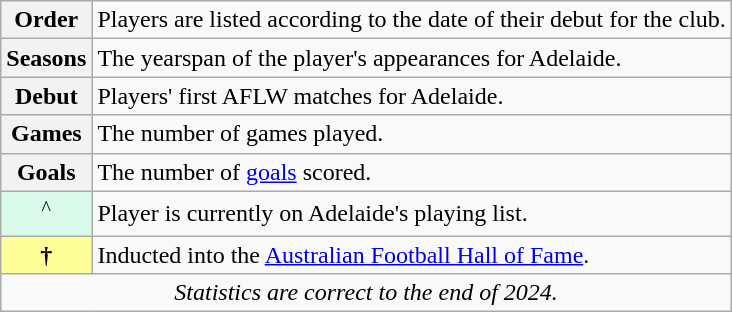<table class="wikitable plainrowheaders">
<tr>
<th scope="row" style="text-align:center;">Order</th>
<td>Players are listed according to the date of their debut for the club.</td>
</tr>
<tr>
<th scope="row" style="text-align:center;">Seasons</th>
<td>The yearspan of the player's appearances for Adelaide.</td>
</tr>
<tr>
<th scope="row" style="text-align:center;">Debut</th>
<td>Players' first AFLW matches for Adelaide.</td>
</tr>
<tr>
<th scope="row" style="text-align:center;">Games</th>
<td>The number of games played.</td>
</tr>
<tr>
<th scope="row" style="text-align:center;">Goals</th>
<td>The number of <a href='#'>goals</a> scored.</td>
</tr>
<tr>
<td scope="row" style="text-align:center; background:#D9F9E9;"><sup>^</sup></td>
<td>Player is currently on Adelaide's playing list.</td>
</tr>
<tr>
<th scope="row" style="text-align:center; background:#FFFF99">†</th>
<td>Inducted into the <a href='#'>Australian Football Hall of Fame</a>.</td>
</tr>
<tr>
<td colspan="2" style="text-align:center"><em>Statistics are correct to the end of 2024.</em></td>
</tr>
</table>
